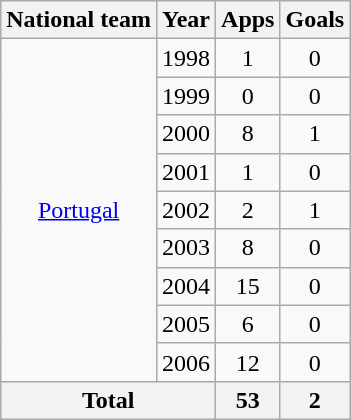<table class="wikitable" style="text-align:center">
<tr>
<th>National team</th>
<th>Year</th>
<th>Apps</th>
<th>Goals</th>
</tr>
<tr>
<td rowspan="9"><a href='#'>Portugal</a></td>
<td>1998</td>
<td>1</td>
<td>0</td>
</tr>
<tr>
<td>1999</td>
<td>0</td>
<td>0</td>
</tr>
<tr>
<td>2000</td>
<td>8</td>
<td>1</td>
</tr>
<tr>
<td>2001</td>
<td>1</td>
<td>0</td>
</tr>
<tr>
<td>2002</td>
<td>2</td>
<td>1</td>
</tr>
<tr>
<td>2003</td>
<td>8</td>
<td>0</td>
</tr>
<tr>
<td>2004</td>
<td>15</td>
<td>0</td>
</tr>
<tr>
<td>2005</td>
<td>6</td>
<td>0</td>
</tr>
<tr>
<td>2006</td>
<td>12</td>
<td>0</td>
</tr>
<tr>
<th colspan="2">Total</th>
<th>53</th>
<th>2</th>
</tr>
</table>
